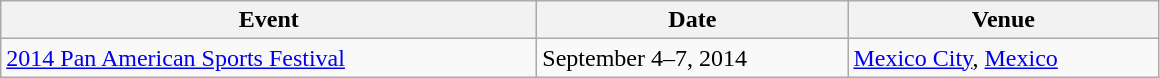<table class=wikitable>
<tr>
<th width=350>Event</th>
<th width=200>Date</th>
<th width=200>Venue</th>
</tr>
<tr>
<td><a href='#'>2014 Pan American Sports Festival</a></td>
<td>September 4–7, 2014</td>
<td> <a href='#'>Mexico City</a>, <a href='#'>Mexico</a></td>
</tr>
</table>
